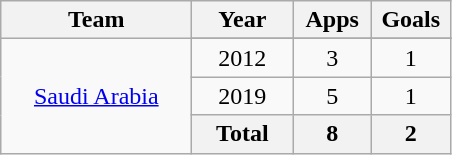<table class="wikitable" style="text-align: center;">
<tr>
<th width="120">Team</th>
<th width="60">Year</th>
<th width="45">Apps</th>
<th width="45">Goals</th>
</tr>
<tr>
<td rowspan=10><a href='#'>Saudi Arabia</a></td>
</tr>
<tr>
<td>2012</td>
<td>3</td>
<td>1</td>
</tr>
<tr>
<td>2019</td>
<td>5</td>
<td>1</td>
</tr>
<tr>
<th>Total</th>
<th>8</th>
<th>2</th>
</tr>
</table>
